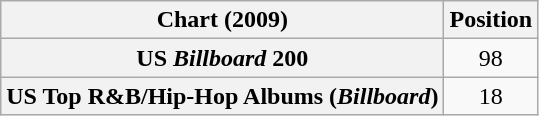<table class="wikitable sortable plainrowheaders" style="text-align:center">
<tr>
<th scope="col">Chart (2009)</th>
<th scope="col">Position</th>
</tr>
<tr>
<th scope="row">US <em>Billboard</em> 200</th>
<td>98</td>
</tr>
<tr>
<th scope="row">US Top R&B/Hip-Hop Albums (<em>Billboard</em>)</th>
<td>18</td>
</tr>
</table>
